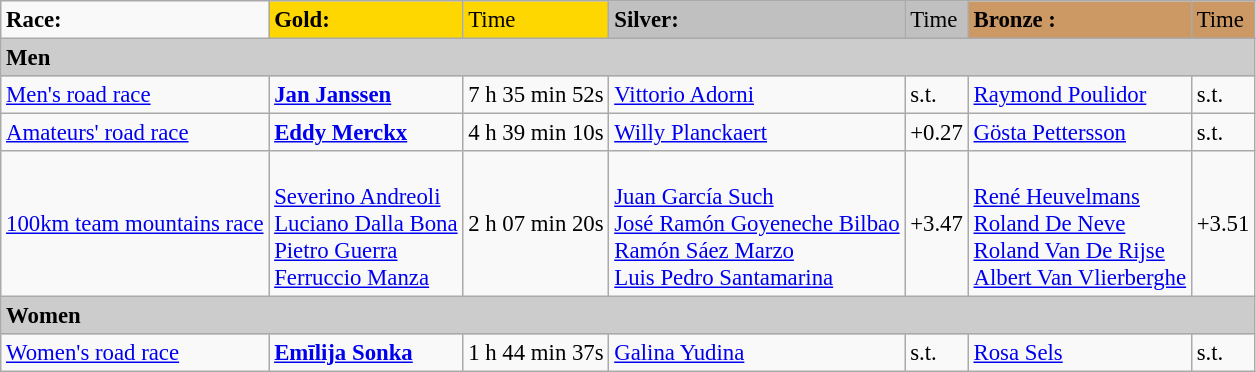<table class="wikitable" style="text-align: left; font-size: 95%; border: gray solid 1px; border-collapse: collapse;">
<tr>
<td><strong>Race:</strong></td>
<td !align="center" bgcolor="gold"><strong>Gold:</strong></td>
<td !align="center" bgcolor="gold">Time</td>
<td !align="center" bgcolor="silver"><strong>Silver:</strong></td>
<td !align="center" bgcolor="silver">Time</td>
<td !align="center" bgcolor="CC9964"><strong>Bronze :</strong></td>
<td !align="center" bgcolor="CC9964">Time</td>
</tr>
<tr bgcolor="#cccccc">
<td colspan=7><strong>Men</strong></td>
</tr>
<tr>
<td><a href='#'>Men's road race</a><br></td>
<td><strong><a href='#'>Jan Janssen</a></strong><br><small></small></td>
<td>7 h 35 min 52s</td>
<td><a href='#'>Vittorio Adorni</a><br><small></small></td>
<td>s.t.</td>
<td><a href='#'>Raymond Poulidor</a><br><small></small></td>
<td>s.t.</td>
</tr>
<tr>
<td><a href='#'>Amateurs' road race</a></td>
<td><strong><a href='#'>Eddy Merckx</a></strong><br><small></small></td>
<td>4 h 39 min 10s</td>
<td><a href='#'>Willy Planckaert</a><br><small></small></td>
<td>+0.27</td>
<td><a href='#'>Gösta Pettersson</a><br><small></small></td>
<td>s.t.</td>
</tr>
<tr>
<td><a href='#'>100km team mountains race</a></td>
<td><strong> </strong> <br> <a href='#'>Severino Andreoli</a><br> <a href='#'>Luciano Dalla Bona</a><br> <a href='#'>Pietro Guerra</a><br> <a href='#'>Ferruccio Manza</a></td>
<td>2 h 07 min 20s</td>
<td> <br> <a href='#'>Juan García Such</a><br> <a href='#'>José Ramón Goyeneche Bilbao</a><br> <a href='#'>Ramón Sáez Marzo</a><br> <a href='#'>Luis Pedro Santamarina</a></td>
<td>+3.47</td>
<td> <br> <a href='#'>René Heuvelmans</a><br> <a href='#'>Roland De Neve</a><br> <a href='#'>Roland Van De Rijse</a><br> <a href='#'>Albert Van Vlierberghe</a></td>
<td>+3.51</td>
</tr>
<tr bgcolor="#cccccc">
<td colspan=7><strong>Women</strong></td>
</tr>
<tr>
<td><a href='#'>Women's road race</a></td>
<td><strong><a href='#'>Emīlija Sonka</a></strong><br><small></small></td>
<td>1 h 44 min 37s</td>
<td><a href='#'>Galina Yudina</a><br><small></small></td>
<td>s.t.</td>
<td><a href='#'>Rosa Sels</a><br><small></small></td>
<td>s.t.</td>
</tr>
</table>
